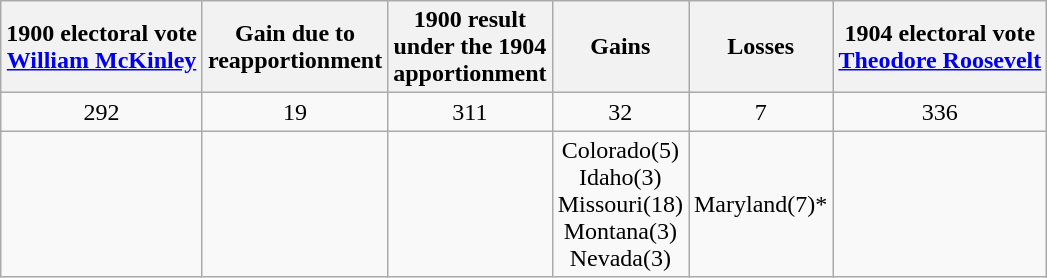<table class="wikitable" style="text-align:center">
<tr>
<th>1900 electoral vote<br><a href='#'>William McKinley</a></th>
<th>Gain due to<br>reapportionment</th>
<th>1900 result<br>under the 1904<br>apportionment</th>
<th>Gains</th>
<th>Losses</th>
<th>1904 electoral vote<br><a href='#'>Theodore Roosevelt</a></th>
</tr>
<tr>
<td>292</td>
<td> 19</td>
<td>311</td>
<td> 32</td>
<td> 7</td>
<td>336</td>
</tr>
<tr>
<td></td>
<td></td>
<td></td>
<td>Colorado(5)<br>Idaho(3)<br>Missouri(18)<br>Montana(3)<br>Nevada(3)</td>
<td>Maryland(7)*</td>
<td></td>
</tr>
</table>
